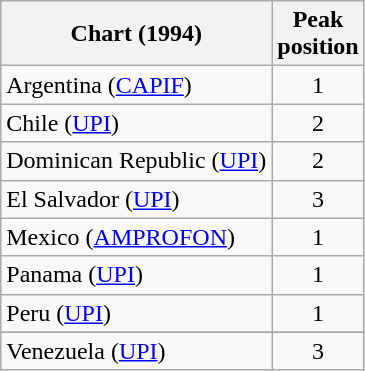<table class="wikitable sortable">
<tr>
<th>Chart (1994)</th>
<th>Peak<br>position</th>
</tr>
<tr>
<td>Argentina (<a href='#'>CAPIF</a>)</td>
<td align="center">1</td>
</tr>
<tr>
<td>Chile (<a href='#'>UPI</a>)</td>
<td align="center">2</td>
</tr>
<tr>
<td>Dominican Republic (<a href='#'>UPI</a>)</td>
<td align="center">2</td>
</tr>
<tr>
<td>El Salvador (<a href='#'>UPI</a>)</td>
<td align="center">3</td>
</tr>
<tr>
<td>Mexico (<a href='#'>AMPROFON</a>)</td>
<td align="center">1</td>
</tr>
<tr>
<td>Panama (<a href='#'>UPI</a>)</td>
<td align="center">1</td>
</tr>
<tr>
<td>Peru (<a href='#'>UPI</a>)</td>
<td align="center">1</td>
</tr>
<tr>
</tr>
<tr>
</tr>
<tr>
<td>Venezuela (<a href='#'>UPI</a>)</td>
<td align="center">3</td>
</tr>
</table>
